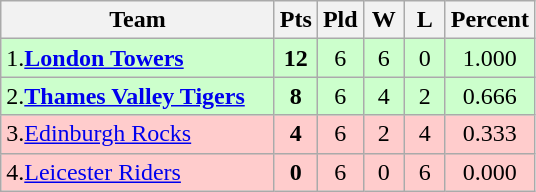<table class="wikitable" style="text-align: center;">
<tr>
<th style="width:175px;">Team</th>
<th style="width:20px;" abbr="Points">Pts</th>
<th style="width:20px;" abbr="Played">Pld</th>
<th style="width:20px;" abbr="Won">W</th>
<th style="width:20px;" abbr="Lost">L</th>
<th style="width:20px;" abbr="Percentage">Percent</th>
</tr>
<tr style="background:#cfc;">
<td style="text-align:left;">1.<strong><a href='#'>London Towers</a></strong></td>
<td><strong>12</strong></td>
<td>6</td>
<td>6</td>
<td>0</td>
<td>1.000</td>
</tr>
<tr style="background:#cfc;">
<td style="text-align:left;">2.<strong><a href='#'>Thames Valley Tigers</a></strong></td>
<td><strong>8</strong></td>
<td>6</td>
<td>4</td>
<td>2</td>
<td>0.666</td>
</tr>
<tr style="background:#fcc;">
<td style="text-align:left;">3.<a href='#'>Edinburgh Rocks</a></td>
<td><strong>4</strong></td>
<td>6</td>
<td>2</td>
<td>4</td>
<td>0.333</td>
</tr>
<tr style="background:#fcc;">
<td style="text-align:left;">4.<a href='#'>Leicester Riders</a></td>
<td><strong>0</strong></td>
<td>6</td>
<td>0</td>
<td>6</td>
<td>0.000</td>
</tr>
</table>
